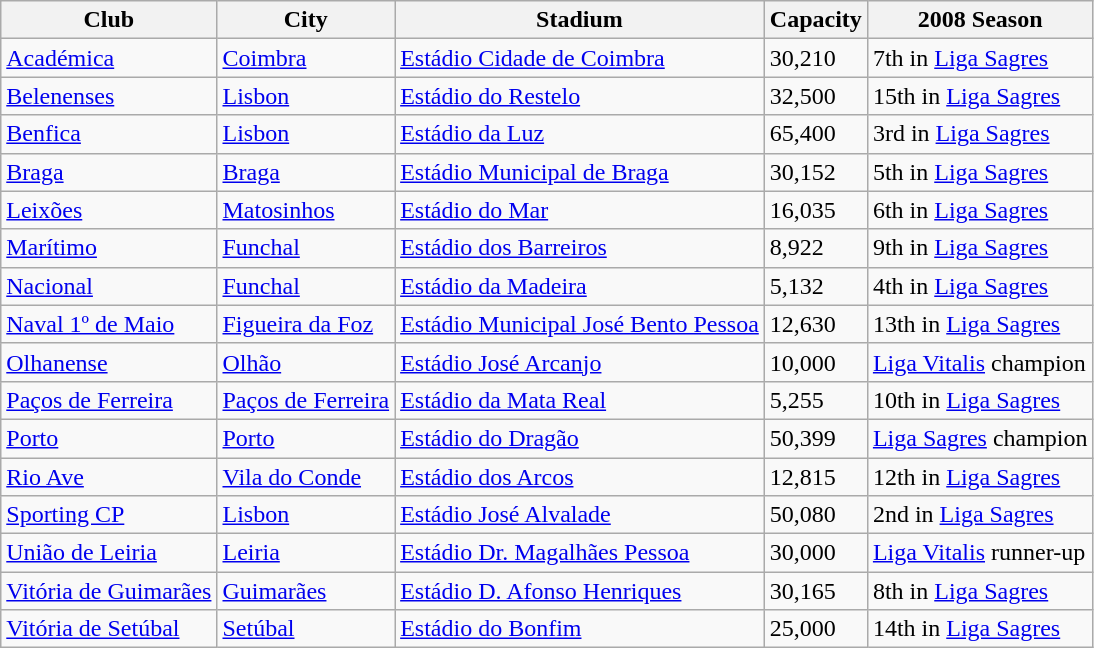<table class="wikitable sortable" size="95%">
<tr>
<th>Club</th>
<th>City</th>
<th>Stadium</th>
<th>Capacity</th>
<th>2008 Season</th>
</tr>
<tr>
<td><a href='#'>Académica</a></td>
<td><a href='#'>Coimbra</a></td>
<td><a href='#'>Estádio Cidade de Coimbra</a></td>
<td>30,210</td>
<td>7th in <a href='#'>Liga Sagres</a></td>
</tr>
<tr>
<td><a href='#'>Belenenses</a></td>
<td><a href='#'>Lisbon</a></td>
<td><a href='#'>Estádio do Restelo</a></td>
<td>32,500</td>
<td>15th in <a href='#'>Liga Sagres</a></td>
</tr>
<tr>
<td><a href='#'>Benfica</a></td>
<td><a href='#'>Lisbon</a></td>
<td><a href='#'>Estádio da Luz</a></td>
<td>65,400</td>
<td>3rd in <a href='#'>Liga Sagres</a></td>
</tr>
<tr>
<td><a href='#'>Braga</a></td>
<td><a href='#'>Braga</a></td>
<td><a href='#'>Estádio Municipal de Braga</a></td>
<td>30,152</td>
<td>5th in <a href='#'>Liga Sagres</a></td>
</tr>
<tr>
<td><a href='#'>Leixões</a></td>
<td><a href='#'>Matosinhos</a></td>
<td><a href='#'>Estádio do Mar</a></td>
<td>16,035</td>
<td>6th in <a href='#'>Liga Sagres</a></td>
</tr>
<tr>
<td><a href='#'>Marítimo</a></td>
<td><a href='#'>Funchal</a></td>
<td><a href='#'>Estádio dos Barreiros</a></td>
<td>8,922</td>
<td>9th in <a href='#'>Liga Sagres</a></td>
</tr>
<tr>
<td><a href='#'>Nacional</a></td>
<td><a href='#'>Funchal</a></td>
<td><a href='#'>Estádio da Madeira</a></td>
<td>5,132</td>
<td>4th in <a href='#'>Liga Sagres</a></td>
</tr>
<tr>
<td><a href='#'>Naval 1º de Maio</a></td>
<td><a href='#'>Figueira da Foz</a></td>
<td><a href='#'>Estádio Municipal José Bento Pessoa</a></td>
<td>12,630</td>
<td>13th in <a href='#'>Liga Sagres</a></td>
</tr>
<tr>
<td><a href='#'>Olhanense</a></td>
<td><a href='#'>Olhão</a></td>
<td><a href='#'>Estádio José Arcanjo</a></td>
<td>10,000</td>
<td><a href='#'>Liga Vitalis</a> champion</td>
</tr>
<tr>
<td><a href='#'>Paços de Ferreira</a></td>
<td><a href='#'>Paços de Ferreira</a></td>
<td><a href='#'>Estádio da Mata Real</a></td>
<td>5,255</td>
<td>10th in <a href='#'>Liga Sagres</a></td>
</tr>
<tr>
<td><a href='#'>Porto</a></td>
<td><a href='#'>Porto</a></td>
<td><a href='#'>Estádio do Dragão</a></td>
<td>50,399</td>
<td><a href='#'>Liga Sagres</a> champion</td>
</tr>
<tr>
<td><a href='#'>Rio Ave</a></td>
<td><a href='#'>Vila do Conde</a></td>
<td><a href='#'>Estádio dos Arcos</a></td>
<td>12,815</td>
<td>12th in <a href='#'>Liga Sagres</a></td>
</tr>
<tr>
<td><a href='#'>Sporting CP</a></td>
<td><a href='#'>Lisbon</a></td>
<td><a href='#'>Estádio José Alvalade</a></td>
<td>50,080</td>
<td>2nd in <a href='#'>Liga Sagres</a></td>
</tr>
<tr>
<td><a href='#'>União de Leiria</a></td>
<td><a href='#'>Leiria</a></td>
<td><a href='#'>Estádio Dr. Magalhães Pessoa</a></td>
<td>30,000</td>
<td><a href='#'>Liga Vitalis</a> runner-up</td>
</tr>
<tr>
<td><a href='#'>Vitória de Guimarães</a></td>
<td><a href='#'>Guimarães</a></td>
<td><a href='#'>Estádio D. Afonso Henriques</a></td>
<td>30,165</td>
<td>8th in <a href='#'>Liga Sagres</a></td>
</tr>
<tr>
<td><a href='#'>Vitória de Setúbal</a></td>
<td><a href='#'>Setúbal</a></td>
<td><a href='#'>Estádio do Bonfim</a></td>
<td>25,000</td>
<td>14th in <a href='#'>Liga Sagres</a></td>
</tr>
</table>
